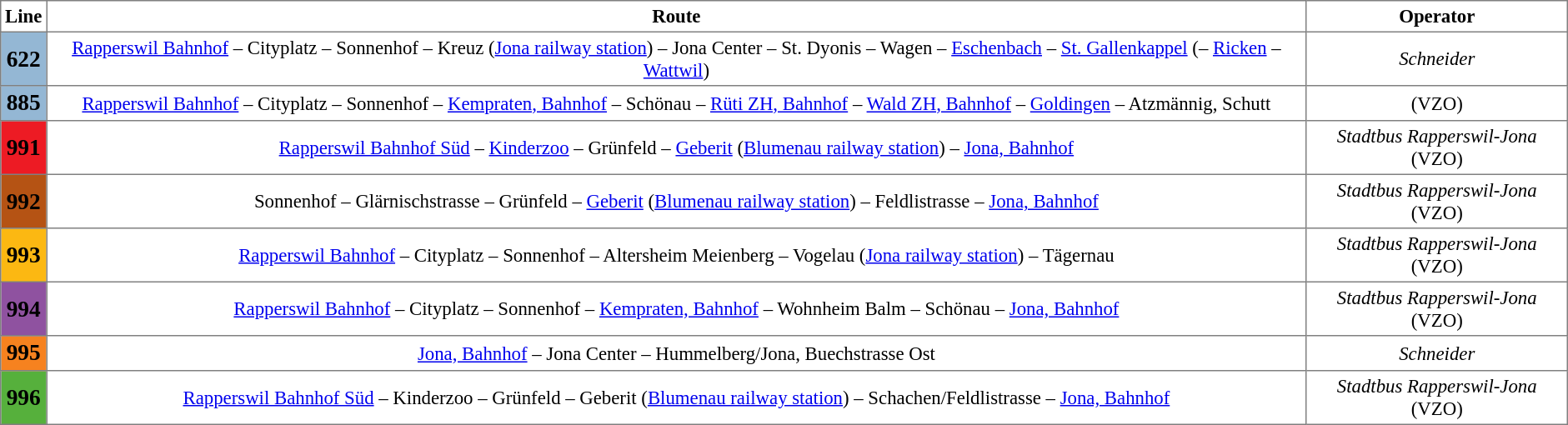<table border="1" cellspacing="0" cellpadding="3" style="border-collapse:collapse; font-size:95%; margin-left:10px; margin-bottom:5px;">
<tr>
<th>Line</th>
<th>Route</th>
<th>Operator</th>
</tr>
<tr align=center>
<td bgcolor=#94b7d4><span><big><strong>622</strong></big></span></td>
<td><a href='#'>Rapperswil Bahnhof</a> – Cityplatz – Sonnenhof – Kreuz (<a href='#'>Jona railway station</a>) – Jona Center – St. Dyonis – Wagen – <a href='#'>Eschenbach</a> – <a href='#'>St. Gallenkappel</a> (– <a href='#'>Ricken</a> – <a href='#'>Wattwil</a>)</td>
<td><em>Schneider</em></td>
</tr>
<tr align=center>
<td bgcolor=#94b7d4><span><big><strong>885</strong></big></span></td>
<td><a href='#'>Rapperswil Bahnhof</a> – Cityplatz – Sonnenhof – <a href='#'>Kempraten, Bahnhof</a> – Schönau – <a href='#'>Rüti ZH, Bahnhof</a> – <a href='#'>Wald ZH, Bahnhof</a> – <a href='#'>Goldingen</a> – Atzmännig, Schutt</td>
<td>(VZO)</td>
</tr>
<tr align=center>
<td bgcolor=#ed1b24><span><big><strong>991</strong></big></span></td>
<td><a href='#'>Rapperswil Bahnhof Süd</a> – <a href='#'>Kinderzoo</a> – Grünfeld – <a href='#'>Geberit</a> (<a href='#'>Blumenau railway station</a>) – <a href='#'>Jona, Bahnhof</a></td>
<td><em>Stadtbus Rapperswil-Jona</em> (VZO)</td>
</tr>
<tr align=center>
<td bgcolor=#b55314><span><big><strong>992</strong></big></span></td>
<td>Sonnenhof – Glärnischstrasse – Grünfeld – <a href='#'>Geberit</a> (<a href='#'>Blumenau railway station</a>) – Feldlistrasse – <a href='#'>Jona, Bahnhof</a></td>
<td><em>Stadtbus Rapperswil-Jona</em> (VZO)</td>
</tr>
<tr align=center>
<td bgcolor=#fcb812><span><big><strong>993</strong></big></span></td>
<td><a href='#'>Rapperswil Bahnhof</a> – Cityplatz – Sonnenhof – Altersheim Meienberg – Vogelau (<a href='#'>Jona railway station</a>) – Tägernau</td>
<td><em>Stadtbus Rapperswil-Jona</em> (VZO)</td>
</tr>
<tr align=center>
<td bgcolor=#8f52a0><span><big><strong>994</strong></big></span></td>
<td><a href='#'>Rapperswil Bahnhof</a> – Cityplatz – Sonnenhof – <a href='#'>Kempraten, Bahnhof</a> – Wohnheim Balm – Schönau – <a href='#'>Jona, Bahnhof</a></td>
<td><em>Stadtbus Rapperswil-Jona</em> (VZO)</td>
</tr>
<tr align=center>
<td bgcolor=#f6821f><span><big><strong>995</strong></big></span></td>
<td><a href='#'>Jona, Bahnhof</a> – Jona Center – Hummelberg/Jona, Buechstrasse Ost</td>
<td><em>Schneider</em></td>
</tr>
<tr align=center>
<td bgcolor=#56b03c><span><big><strong>996</strong></big></span></td>
<td><a href='#'>Rapperswil Bahnhof Süd</a> – Kinderzoo – Grünfeld – Geberit (<a href='#'>Blumenau railway station</a>) – Schachen/Feldlistrasse – <a href='#'>Jona, Bahnhof</a></td>
<td><em>Stadtbus Rapperswil-Jona</em> (VZO)</td>
</tr>
</table>
